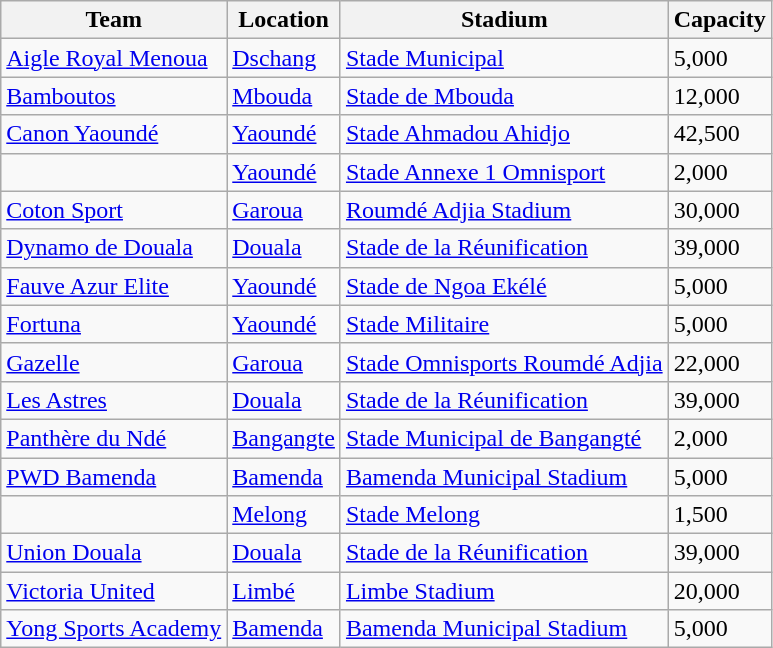<table class="wikitable sortable">
<tr>
<th>Team</th>
<th>Location</th>
<th>Stadium</th>
<th>Capacity</th>
</tr>
<tr>
<td><a href='#'>Aigle Royal Menoua</a></td>
<td><a href='#'>Dschang</a></td>
<td><a href='#'>Stade Municipal</a></td>
<td>5,000</td>
</tr>
<tr>
<td><a href='#'>Bamboutos</a></td>
<td><a href='#'>Mbouda</a></td>
<td><a href='#'>Stade de Mbouda</a></td>
<td>12,000</td>
</tr>
<tr>
<td><a href='#'>Canon Yaoundé</a></td>
<td><a href='#'>Yaoundé</a></td>
<td><a href='#'>Stade Ahmadou Ahidjo</a></td>
<td>42,500</td>
</tr>
<tr>
<td></td>
<td><a href='#'>Yaoundé</a></td>
<td><a href='#'>Stade Annexe 1 Omnisport</a></td>
<td>2,000</td>
</tr>
<tr>
<td><a href='#'>Coton Sport</a></td>
<td><a href='#'>Garoua</a></td>
<td><a href='#'>Roumdé Adjia Stadium</a></td>
<td>30,000</td>
</tr>
<tr>
<td><a href='#'>Dynamo de Douala</a></td>
<td><a href='#'>Douala</a></td>
<td><a href='#'>Stade de la Réunification</a></td>
<td>39,000</td>
</tr>
<tr>
<td><a href='#'>Fauve Azur Elite</a></td>
<td><a href='#'>Yaoundé</a></td>
<td><a href='#'>Stade de Ngoa Ekélé</a></td>
<td>5,000</td>
</tr>
<tr>
<td><a href='#'>Fortuna</a></td>
<td><a href='#'>Yaoundé</a></td>
<td><a href='#'>Stade Militaire</a></td>
<td>5,000</td>
</tr>
<tr>
<td><a href='#'>Gazelle</a></td>
<td><a href='#'>Garoua</a></td>
<td><a href='#'>Stade Omnisports Roumdé Adjia</a></td>
<td>22,000</td>
</tr>
<tr>
<td><a href='#'>Les Astres</a></td>
<td><a href='#'>Douala</a></td>
<td><a href='#'>Stade de la Réunification</a></td>
<td>39,000</td>
</tr>
<tr>
<td><a href='#'>Panthère du Ndé</a></td>
<td><a href='#'>Bangangte</a></td>
<td><a href='#'>Stade Municipal de Bangangté</a></td>
<td>2,000</td>
</tr>
<tr>
<td><a href='#'>PWD Bamenda</a></td>
<td><a href='#'>Bamenda</a></td>
<td><a href='#'>Bamenda Municipal Stadium</a></td>
<td>5,000</td>
</tr>
<tr>
<td></td>
<td><a href='#'>Melong</a></td>
<td><a href='#'>Stade Melong</a></td>
<td>1,500</td>
</tr>
<tr>
<td><a href='#'>Union Douala</a></td>
<td><a href='#'>Douala</a></td>
<td><a href='#'>Stade de la Réunification</a></td>
<td>39,000</td>
</tr>
<tr>
<td><a href='#'>Victoria United</a></td>
<td><a href='#'>Limbé</a></td>
<td><a href='#'>Limbe Stadium</a></td>
<td>20,000</td>
</tr>
<tr>
<td><a href='#'>Yong Sports Academy</a></td>
<td><a href='#'>Bamenda</a></td>
<td><a href='#'>Bamenda Municipal Stadium</a></td>
<td>5,000</td>
</tr>
</table>
